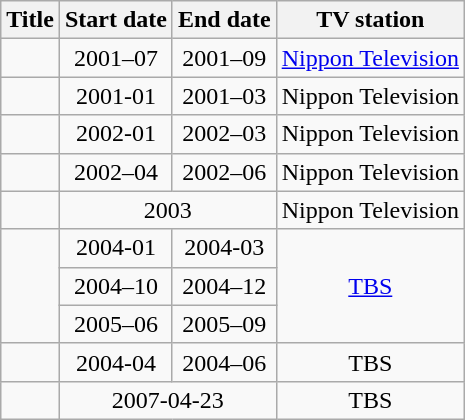<table class="wikitable" style="text-align:center;">
<tr>
<th>Title</th>
<th>Start date</th>
<th>End date</th>
<th>TV station</th>
</tr>
<tr>
<td align="left"></td>
<td>2001–07</td>
<td>2001–09</td>
<td><a href='#'>Nippon Television</a></td>
</tr>
<tr>
<td align="left"></td>
<td>2001-01</td>
<td>2001–03</td>
<td>Nippon Television</td>
</tr>
<tr>
<td align="left"></td>
<td>2002-01</td>
<td>2002–03</td>
<td>Nippon Television</td>
</tr>
<tr>
<td align="left"></td>
<td>2002–04</td>
<td>2002–06</td>
<td>Nippon Television</td>
</tr>
<tr>
<td align="left"></td>
<td colspan="2">2003</td>
<td>Nippon Television</td>
</tr>
<tr>
<td align="left" rowspan="3"></td>
<td>2004-01</td>
<td>2004-03</td>
<td rowspan="3"><a href='#'>TBS</a></td>
</tr>
<tr>
<td>2004–10</td>
<td>2004–12</td>
</tr>
<tr>
<td>2005–06</td>
<td>2005–09</td>
</tr>
<tr>
<td align="left"></td>
<td>2004-04</td>
<td>2004–06</td>
<td>TBS</td>
</tr>
<tr>
<td align="left"></td>
<td colspan="2">2007-04-23</td>
<td>TBS</td>
</tr>
</table>
